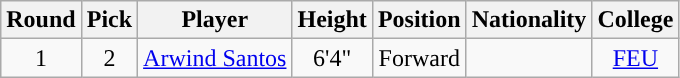<table class="wikitable sortable sortable">
<tr>
<th>Round</th>
<th>Pick</th>
<th>Player</th>
<th>Height</th>
<th>Position</th>
<th>Nationality</th>
<th>College</th>
</tr>
<tr style="text-align: center">
<td>1</td>
<td>2</td>
<td><a href='#'>Arwind Santos</a></td>
<td>6'4"</td>
<td>Forward</td>
<td></td>
<td><a href='#'>FEU</a></td>
</tr>
</table>
